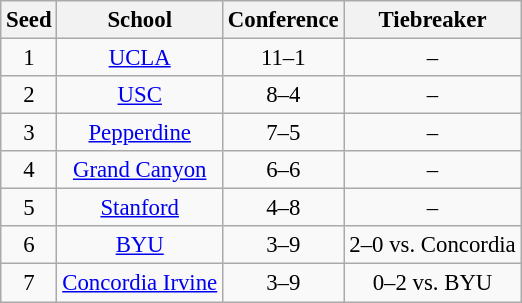<table class="wikitable" style="white-space:nowrap; font-size:95%;text-align:center">
<tr>
<th>Seed</th>
<th>School</th>
<th>Conference</th>
<th>Tiebreaker</th>
</tr>
<tr>
<td>1</td>
<td><a href='#'>UCLA</a></td>
<td>11–1</td>
<td>–</td>
</tr>
<tr>
<td>2</td>
<td><a href='#'>USC</a></td>
<td>8–4</td>
<td>–</td>
</tr>
<tr>
<td>3</td>
<td><a href='#'>Pepperdine</a></td>
<td>7–5</td>
<td>–</td>
</tr>
<tr>
<td>4</td>
<td><a href='#'>Grand Canyon</a></td>
<td>6–6</td>
<td>–</td>
</tr>
<tr>
<td>5</td>
<td><a href='#'>Stanford</a></td>
<td>4–8</td>
<td>–</td>
</tr>
<tr>
<td>6</td>
<td><a href='#'>BYU</a></td>
<td>3–9</td>
<td>2–0 vs. Concordia</td>
</tr>
<tr>
<td>7</td>
<td><a href='#'>Concordia Irvine</a></td>
<td>3–9</td>
<td>0–2 vs. BYU</td>
</tr>
</table>
